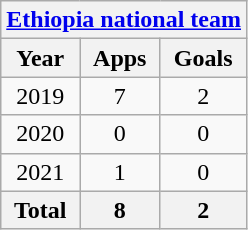<table class="wikitable" style="text-align:center">
<tr>
<th colspan=3><a href='#'>Ethiopia national team</a></th>
</tr>
<tr>
<th>Year</th>
<th>Apps</th>
<th>Goals</th>
</tr>
<tr>
<td>2019</td>
<td>7</td>
<td>2</td>
</tr>
<tr>
<td>2020</td>
<td>0</td>
<td>0</td>
</tr>
<tr>
<td>2021</td>
<td>1</td>
<td>0</td>
</tr>
<tr>
<th>Total</th>
<th>8</th>
<th>2</th>
</tr>
</table>
